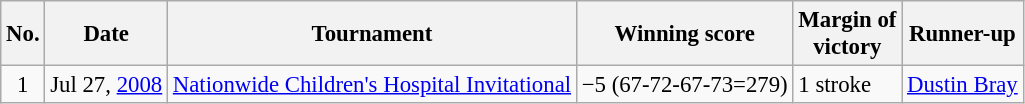<table class="wikitable" style="font-size:95%;">
<tr>
<th>No.</th>
<th>Date</th>
<th>Tournament</th>
<th>Winning score</th>
<th>Margin of<br>victory</th>
<th>Runner-up</th>
</tr>
<tr>
<td align=center>1</td>
<td align=right>Jul 27, <a href='#'>2008</a></td>
<td><a href='#'>Nationwide Children's Hospital Invitational</a></td>
<td>−5 (67-72-67-73=279)</td>
<td>1 stroke</td>
<td> <a href='#'>Dustin Bray</a></td>
</tr>
</table>
